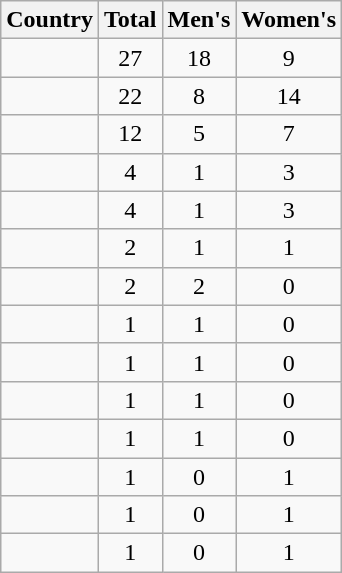<table class="wikitable sortable" style="text-align:center">
<tr>
<th>Country</th>
<th>Total</th>
<th>Men's</th>
<th>Women's</th>
</tr>
<tr>
<td align=left></td>
<td>27</td>
<td>18</td>
<td>9</td>
</tr>
<tr>
<td align=left></td>
<td>22</td>
<td>8</td>
<td>14</td>
</tr>
<tr>
<td align=left></td>
<td>12</td>
<td>5</td>
<td>7</td>
</tr>
<tr>
<td align=left></td>
<td>4</td>
<td>1</td>
<td>3</td>
</tr>
<tr>
<td align=left></td>
<td>4</td>
<td>1</td>
<td>3</td>
</tr>
<tr>
<td align=left></td>
<td>2</td>
<td>1</td>
<td>1</td>
</tr>
<tr>
<td align=left></td>
<td>2</td>
<td>2</td>
<td>0</td>
</tr>
<tr>
<td align=left></td>
<td>1</td>
<td>1</td>
<td>0</td>
</tr>
<tr>
<td align=left></td>
<td>1</td>
<td>1</td>
<td>0</td>
</tr>
<tr>
<td align=left></td>
<td>1</td>
<td>1</td>
<td>0</td>
</tr>
<tr>
<td align=left></td>
<td>1</td>
<td>1</td>
<td>0</td>
</tr>
<tr>
<td align=left></td>
<td>1</td>
<td>0</td>
<td>1</td>
</tr>
<tr>
<td align=left></td>
<td>1</td>
<td>0</td>
<td>1</td>
</tr>
<tr>
<td align=left></td>
<td>1</td>
<td>0</td>
<td>1</td>
</tr>
</table>
